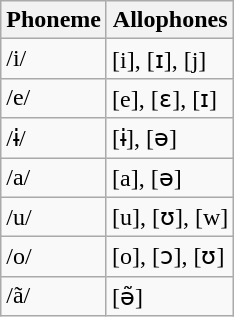<table class="wikitable">
<tr>
<th>Phoneme</th>
<th>Allophones</th>
</tr>
<tr>
<td>/i/</td>
<td>[i], [ɪ], [j]</td>
</tr>
<tr>
<td>/e/</td>
<td>[e], [ɛ], [ɪ]</td>
</tr>
<tr>
<td>/ɨ/</td>
<td>[ɨ], [ə]</td>
</tr>
<tr>
<td>/a/</td>
<td>[a], [ə]</td>
</tr>
<tr>
<td>/u/</td>
<td>[u], [ʊ], [w]</td>
</tr>
<tr>
<td>/o/</td>
<td>[o], [ɔ], [ʊ]</td>
</tr>
<tr>
<td>/ã/</td>
<td>[ə̃]</td>
</tr>
</table>
